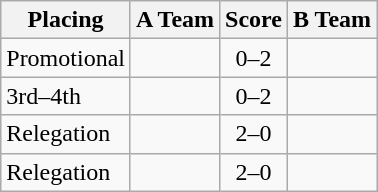<table class=wikitable style="border:1px solid #AAAAAA;">
<tr>
<th>Placing</th>
<th>A Team</th>
<th>Score</th>
<th>B Team</th>
</tr>
<tr>
<td>Promotional</td>
<td></td>
<td align="center">0–2</td>
<td><strong></strong></td>
</tr>
<tr>
<td>3rd–4th</td>
<td></td>
<td align="center">0–2</td>
<td><strong></strong></td>
</tr>
<tr>
<td>Relegation</td>
<td><strong></strong></td>
<td align="center">2–0</td>
<td><em></em></td>
</tr>
<tr>
<td>Relegation</td>
<td><strong></strong></td>
<td align="center">2–0</td>
<td><em></em></td>
</tr>
</table>
